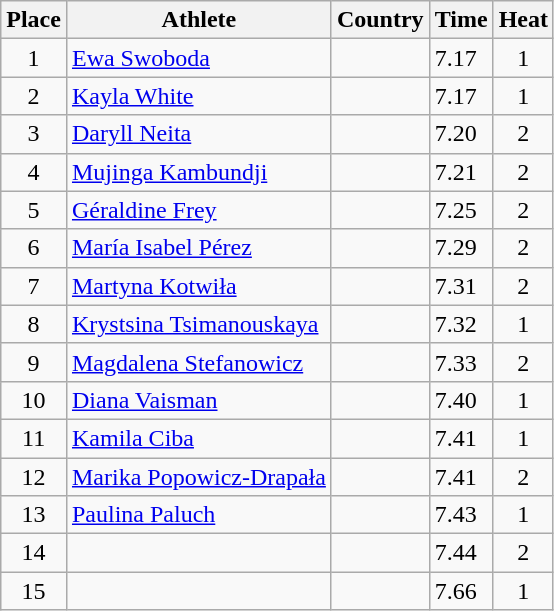<table class="wikitable">
<tr>
<th>Place</th>
<th>Athlete</th>
<th>Country</th>
<th>Time</th>
<th>Heat</th>
</tr>
<tr>
<td align=center>1</td>
<td><a href='#'>Ewa Swoboda</a></td>
<td></td>
<td>7.17</td>
<td align=center>1</td>
</tr>
<tr>
<td align=center>2</td>
<td><a href='#'>Kayla White</a></td>
<td></td>
<td>7.17</td>
<td align=center>1</td>
</tr>
<tr>
<td align=center>3</td>
<td><a href='#'>Daryll Neita</a></td>
<td></td>
<td>7.20</td>
<td align=center>2</td>
</tr>
<tr>
<td align=center>4</td>
<td><a href='#'>Mujinga Kambundji</a></td>
<td></td>
<td>7.21</td>
<td align=center>2</td>
</tr>
<tr>
<td align=center>5</td>
<td><a href='#'>Géraldine Frey</a></td>
<td></td>
<td>7.25</td>
<td align=center>2</td>
</tr>
<tr>
<td align=center>6</td>
<td><a href='#'>María Isabel Pérez</a></td>
<td></td>
<td>7.29</td>
<td align=center>2</td>
</tr>
<tr>
<td align=center>7</td>
<td><a href='#'>Martyna Kotwiła</a></td>
<td></td>
<td>7.31</td>
<td align=center>2</td>
</tr>
<tr>
<td align=center>8</td>
<td><a href='#'>Krystsina Tsimanouskaya</a></td>
<td></td>
<td>7.32</td>
<td align=center>1</td>
</tr>
<tr>
<td align=center>9</td>
<td><a href='#'>Magdalena Stefanowicz</a></td>
<td></td>
<td>7.33</td>
<td align=center>2</td>
</tr>
<tr>
<td align=center>10</td>
<td><a href='#'>Diana Vaisman</a></td>
<td></td>
<td>7.40</td>
<td align=center>1</td>
</tr>
<tr>
<td align=center>11</td>
<td><a href='#'>Kamila Ciba</a></td>
<td></td>
<td>7.41</td>
<td align=center>1</td>
</tr>
<tr>
<td align=center>12</td>
<td><a href='#'>Marika Popowicz-Drapała</a></td>
<td></td>
<td>7.41</td>
<td align=center>2</td>
</tr>
<tr>
<td align=center>13</td>
<td><a href='#'>Paulina Paluch</a></td>
<td></td>
<td>7.43</td>
<td align=center>1</td>
</tr>
<tr>
<td align=center>14</td>
<td></td>
<td></td>
<td>7.44</td>
<td align=center>2</td>
</tr>
<tr>
<td align=center>15</td>
<td></td>
<td></td>
<td>7.66</td>
<td align=center>1</td>
</tr>
</table>
